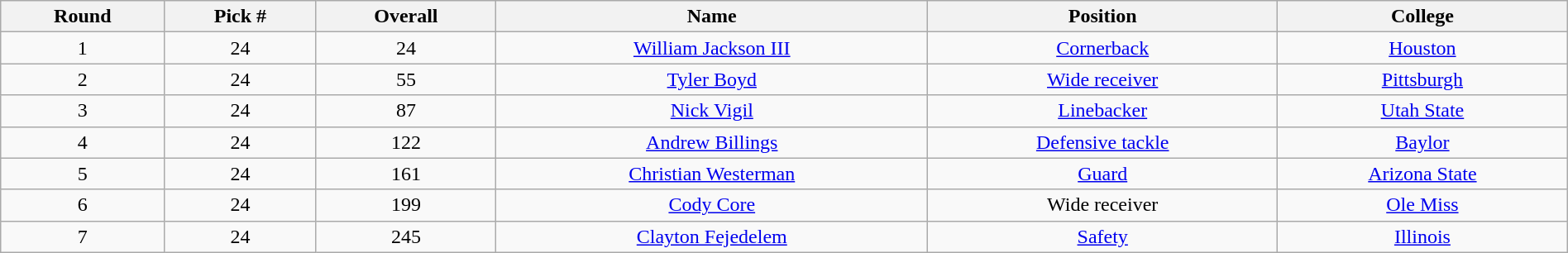<table class="wikitable sortable sortable" style="width: 100%; text-align:center">
<tr>
<th>Round</th>
<th>Pick #</th>
<th>Overall</th>
<th>Name</th>
<th>Position</th>
<th>College</th>
</tr>
<tr>
<td>1</td>
<td>24</td>
<td>24</td>
<td><a href='#'>William Jackson III</a></td>
<td><a href='#'>Cornerback</a></td>
<td><a href='#'>Houston</a></td>
</tr>
<tr>
<td>2</td>
<td>24</td>
<td>55</td>
<td><a href='#'>Tyler Boyd</a></td>
<td><a href='#'>Wide receiver</a></td>
<td><a href='#'>Pittsburgh</a></td>
</tr>
<tr>
<td>3</td>
<td>24</td>
<td>87</td>
<td><a href='#'>Nick Vigil</a></td>
<td><a href='#'>Linebacker</a></td>
<td><a href='#'>Utah State</a></td>
</tr>
<tr>
<td>4</td>
<td>24</td>
<td>122</td>
<td><a href='#'>Andrew Billings</a></td>
<td><a href='#'>Defensive tackle</a></td>
<td><a href='#'>Baylor</a></td>
</tr>
<tr>
<td>5</td>
<td>24</td>
<td>161</td>
<td><a href='#'>Christian Westerman</a></td>
<td><a href='#'>Guard</a></td>
<td><a href='#'>Arizona State</a></td>
</tr>
<tr>
<td>6</td>
<td>24</td>
<td>199</td>
<td><a href='#'>Cody Core</a></td>
<td>Wide receiver</td>
<td><a href='#'>Ole Miss</a></td>
</tr>
<tr>
<td>7</td>
<td>24</td>
<td>245</td>
<td><a href='#'>Clayton Fejedelem</a></td>
<td><a href='#'>Safety</a></td>
<td><a href='#'>Illinois</a></td>
</tr>
</table>
